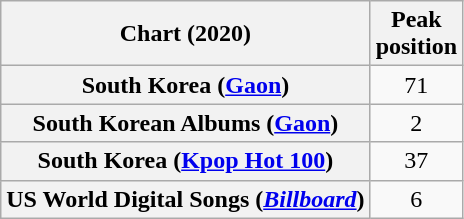<table class="wikitable sortable plainrowheaders" style="text-align:center">
<tr>
<th scope="col">Chart (2020)</th>
<th scope="col">Peak<br>position</th>
</tr>
<tr>
<th scope="row">South Korea (<a href='#'>Gaon</a>)</th>
<td>71</td>
</tr>
<tr>
<th scope="row">South Korean Albums (<a href='#'>Gaon</a>)</th>
<td>2</td>
</tr>
<tr>
<th scope="row">South Korea (<a href='#'>Kpop Hot 100</a>)</th>
<td>37</td>
</tr>
<tr>
<th scope="row">US World Digital Songs (<em><a href='#'>Billboard</a></em>)</th>
<td>6</td>
</tr>
</table>
